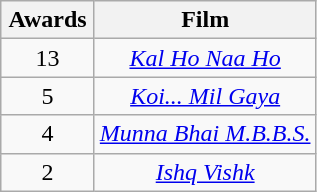<table class="wikitable plainrowheaders" style="text-align:center;">
<tr>
<th scope="col" style="width:55px;">Awards</th>
<th scope="col" style="text-align:center;">Film</th>
</tr>
<tr>
<td scope="row" style="text-align:center">13</td>
<td><em><a href='#'>Kal Ho Naa Ho</a></em></td>
</tr>
<tr>
<td scope="row" style="text-align:center">5</td>
<td><em><a href='#'>Koi... Mil Gaya</a></em></td>
</tr>
<tr>
<td>4</td>
<td><em><a href='#'>Munna Bhai M.B.B.S.</a></em></td>
</tr>
<tr>
<td scope="row" style="text-align:center;">2</td>
<td><em><a href='#'>Ishq Vishk</a></em></td>
</tr>
</table>
